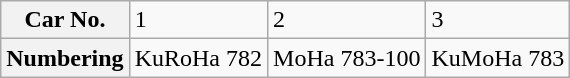<table class="wikitable">
<tr>
<th>Car No.</th>
<td>1</td>
<td>2</td>
<td>3</td>
</tr>
<tr>
<th>Numbering</th>
<td>KuRoHa 782</td>
<td>MoHa 783-100</td>
<td>KuMoHa 783</td>
</tr>
</table>
